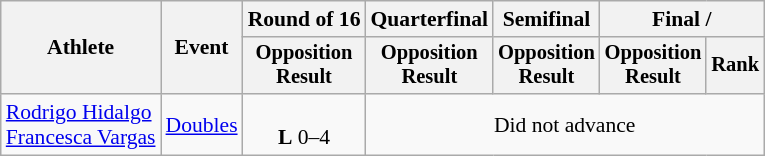<table class=wikitable style=font-size:90%;text-align:center>
<tr>
<th rowspan=2>Athlete</th>
<th rowspan=2>Event</th>
<th>Round of 16</th>
<th>Quarterfinal</th>
<th>Semifinal</th>
<th colspan=2>Final / </th>
</tr>
<tr style=font-size:95%>
<th>Opposition<br>Result</th>
<th>Opposition<br>Result</th>
<th>Opposition<br>Result</th>
<th>Opposition<br>Result</th>
<th>Rank</th>
</tr>
<tr>
<td align=left><a href='#'>Rodrigo Hidalgo</a><br><a href='#'>Francesca Vargas</a></td>
<td align=left><a href='#'>Doubles</a></td>
<td><br><strong>L</strong> 0–4</td>
<td colspan=4>Did not advance</td>
</tr>
</table>
